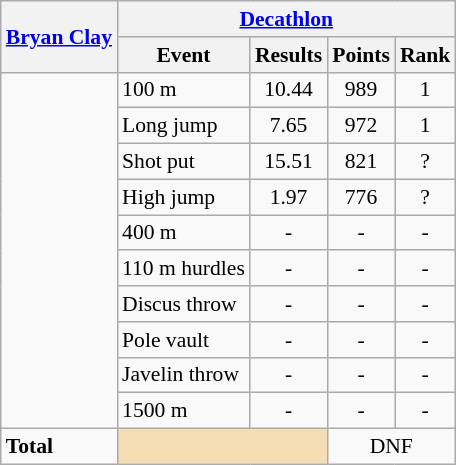<table class=wikitable style="font-size:90%;">
<tr>
<th rowspan="2"><a href='#'>Bryan Clay</a></th>
<th colspan="4"><a href='#'>Decathlon</a></th>
</tr>
<tr>
<th>Event</th>
<th>Results</th>
<th>Points</th>
<th>Rank</th>
</tr>
<tr style="border-top: single;">
<td rowspan="10"></td>
<td>100 m</td>
<td align=center>10.44</td>
<td align=center>989</td>
<td align=center>1</td>
</tr>
<tr>
<td>Long jump</td>
<td align=center>7.65</td>
<td align=center>972</td>
<td align=center>1</td>
</tr>
<tr>
<td>Shot put</td>
<td align=center>15.51</td>
<td align=center>821</td>
<td align=center>?</td>
</tr>
<tr>
<td>High jump</td>
<td align=center>1.97</td>
<td align=center>776</td>
<td align=center>?</td>
</tr>
<tr>
<td>400 m</td>
<td align=center>-</td>
<td align=center>-</td>
<td align=center>-</td>
</tr>
<tr>
<td>110 m hurdles</td>
<td align=center>-</td>
<td align=center>-</td>
<td align=center>-</td>
</tr>
<tr>
<td>Discus throw</td>
<td align=center>-</td>
<td align=center>-</td>
<td align=center>-</td>
</tr>
<tr>
<td>Pole vault</td>
<td align=center>-</td>
<td align=center>-</td>
<td align=center>-</td>
</tr>
<tr>
<td>Javelin throw</td>
<td align=center>-</td>
<td align=center>-</td>
<td align=center>-</td>
</tr>
<tr>
<td>1500 m</td>
<td align=center>-</td>
<td align=center>-</td>
<td align=center>-</td>
</tr>
<tr style="border-top: single;">
<td><strong>Total</strong></td>
<td colspan="2" style="background:wheat;"></td>
<td colspan=2 align=center>DNF</td>
</tr>
</table>
